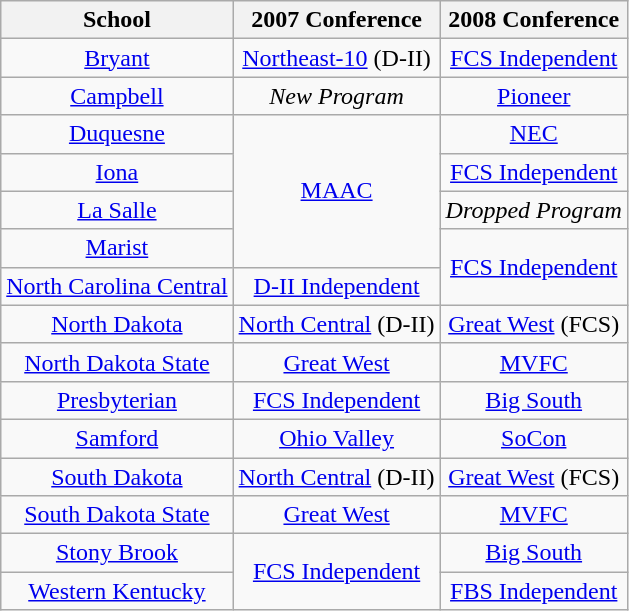<table class="wikitable sortable">
<tr>
<th>School</th>
<th>2007 Conference</th>
<th>2008 Conference</th>
</tr>
<tr style="text-align:center;">
<td><a href='#'>Bryant</a></td>
<td><a href='#'>Northeast-10</a> (D-II)</td>
<td><a href='#'>FCS Independent</a></td>
</tr>
<tr style="text-align:center;">
<td><a href='#'>Campbell</a></td>
<td><em>New Program</em></td>
<td><a href='#'>Pioneer</a></td>
</tr>
<tr style="text-align:center;">
<td><a href='#'>Duquesne</a></td>
<td rowspan="4"><a href='#'>MAAC</a></td>
<td><a href='#'>NEC</a></td>
</tr>
<tr style="text-align:center;">
<td><a href='#'>Iona</a></td>
<td><a href='#'>FCS Independent</a></td>
</tr>
<tr style="text-align:center;">
<td><a href='#'>La Salle</a></td>
<td><em>Dropped Program</em></td>
</tr>
<tr style="text-align:center;">
<td><a href='#'>Marist</a></td>
<td rowspan="2"><a href='#'>FCS Independent</a></td>
</tr>
<tr style="text-align:center;">
<td><a href='#'>North Carolina Central</a></td>
<td><a href='#'>D-II Independent</a></td>
</tr>
<tr style="text-align:center;">
<td><a href='#'>North Dakota</a></td>
<td><a href='#'>North Central</a> (D-II)</td>
<td><a href='#'>Great West</a> (FCS)</td>
</tr>
<tr style="text-align:center;">
<td><a href='#'>North Dakota State</a></td>
<td><a href='#'>Great West</a></td>
<td><a href='#'>MVFC</a></td>
</tr>
<tr style="text-align:center;">
<td><a href='#'>Presbyterian</a></td>
<td><a href='#'>FCS Independent</a></td>
<td><a href='#'>Big South</a></td>
</tr>
<tr style="text-align:center;">
<td><a href='#'>Samford</a></td>
<td><a href='#'>Ohio Valley</a></td>
<td><a href='#'>SoCon</a></td>
</tr>
<tr style="text-align:center;">
<td><a href='#'>South Dakota</a></td>
<td><a href='#'>North Central</a> (D-II)</td>
<td><a href='#'>Great West</a> (FCS)</td>
</tr>
<tr style="text-align:center;">
<td><a href='#'>South Dakota State</a></td>
<td><a href='#'>Great West</a></td>
<td><a href='#'>MVFC</a></td>
</tr>
<tr style="text-align:center;">
<td><a href='#'>Stony Brook</a></td>
<td rowspan="2"><a href='#'>FCS Independent</a></td>
<td><a href='#'>Big South</a></td>
</tr>
<tr style="text-align:center;">
<td><a href='#'>Western Kentucky</a></td>
<td><a href='#'>FBS Independent</a></td>
</tr>
</table>
